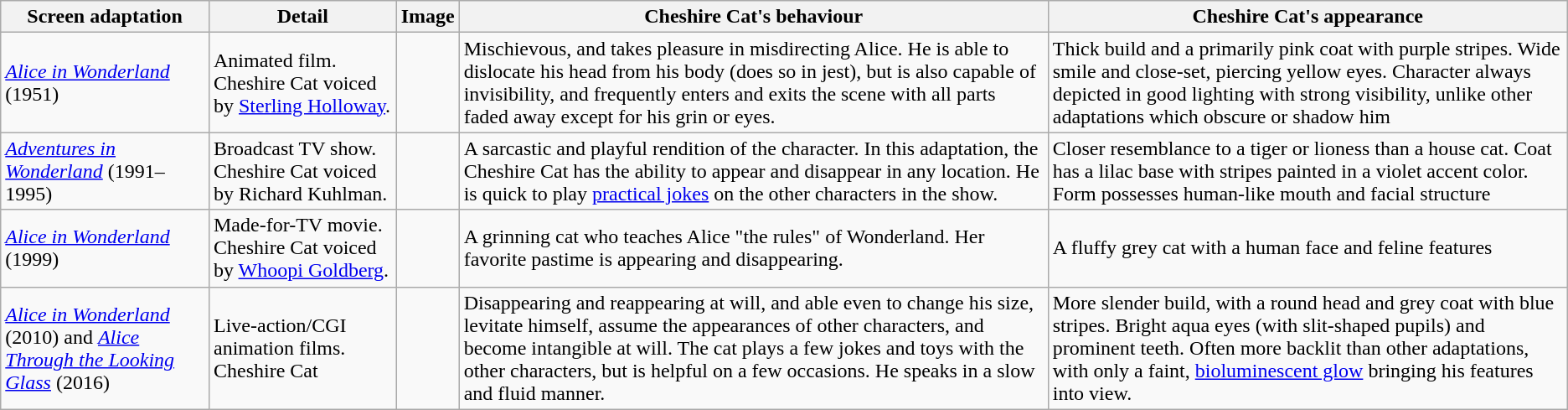<table class="wikitable">
<tr>
<th scope="col" style="max-width: 10em;">Screen adaptation</th>
<th scope="col" style="max-width: 10em;">Detail</th>
<th>Image</th>
<th>Cheshire Cat's behaviour</th>
<th>Cheshire Cat's appearance</th>
</tr>
<tr>
<td><em><a href='#'>Alice in Wonderland</a></em> (1951)</td>
<td>Animated film. Cheshire Cat voiced by <a href='#'>Sterling Holloway</a>.</td>
<td></td>
<td>Mischievous, and takes pleasure in misdirecting Alice. He is able to dislocate his head from his body (does so in jest), but is also capable of invisibility, and frequently enters and exits the scene with all parts faded away except for his grin or eyes.</td>
<td>Thick build and a primarily pink coat with purple stripes. Wide smile and close-set, piercing yellow eyes. Character always depicted in good lighting with strong visibility, unlike other adaptations which obscure or shadow him</td>
</tr>
<tr>
<td><em><a href='#'>Adventures in Wonderland</a></em> (1991–1995)</td>
<td>Broadcast TV show. Cheshire Cat voiced by Richard Kuhlman.</td>
<td></td>
<td>A sarcastic and playful rendition of the character. In this adaptation, the Cheshire Cat has the ability to appear and disappear in any location. He is quick to play <a href='#'>practical jokes</a> on the other characters in the show.</td>
<td>Closer resemblance to a tiger or lioness than a house cat. Coat has a lilac base with stripes painted in a violet accent color. Form possesses human-like mouth and facial structure</td>
</tr>
<tr>
<td><em><a href='#'>Alice in Wonderland</a></em> (1999)</td>
<td>Made-for-TV movie. Cheshire Cat voiced by <a href='#'>Whoopi Goldberg</a>.</td>
<td></td>
<td>A grinning cat who teaches Alice "the rules" of Wonderland. Her favorite pastime is appearing and disappearing.</td>
<td>A fluffy grey cat with a human face and feline features</td>
</tr>
<tr>
<td><em><a href='#'>Alice in Wonderland</a></em> (2010) and <em><a href='#'>Alice Through the Looking Glass</a></em> (2016)</td>
<td>Live-action/CGI animation films. Cheshire Cat </td>
<td></td>
<td>Disappearing and reappearing at will, and able even to change his size, levitate himself, assume the appearances of other characters, and become intangible at will. The cat plays a few jokes and toys with the other characters, but is helpful on a few occasions. He speaks in a slow and fluid manner.</td>
<td>More slender build, with a round head and grey coat with blue stripes. Bright aqua eyes (with slit-shaped pupils) and prominent teeth. Often more backlit than other adaptations, with only a faint, <a href='#'>bioluminescent glow</a> bringing his features into view.</td>
</tr>
</table>
